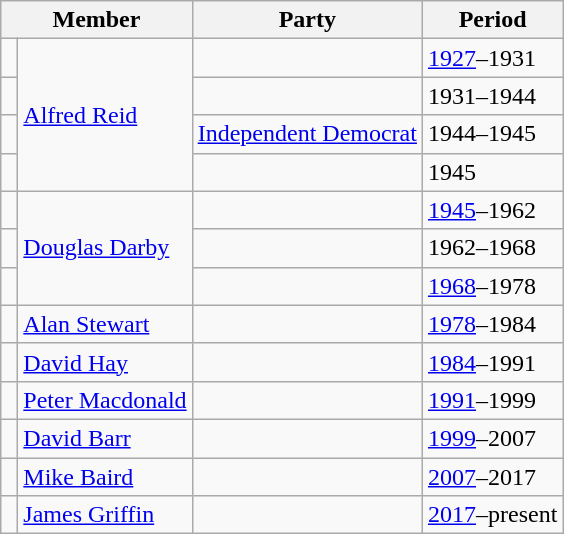<table class="wikitable">
<tr>
<th colspan="2">Member</th>
<th>Party</th>
<th>Period</th>
</tr>
<tr>
<td> </td>
<td rowspan="4"><a href='#'>Alfred Reid</a></td>
<td></td>
<td><a href='#'>1927</a>–1931</td>
</tr>
<tr>
<td> </td>
<td></td>
<td>1931–1944</td>
</tr>
<tr>
<td> </td>
<td><a href='#'>Independent Democrat</a></td>
<td>1944–1945</td>
</tr>
<tr>
<td> </td>
<td></td>
<td>1945</td>
</tr>
<tr>
<td> </td>
<td rowspan="3"><a href='#'>Douglas Darby</a></td>
<td></td>
<td><a href='#'>1945</a>–1962</td>
</tr>
<tr>
<td> </td>
<td></td>
<td>1962–1968</td>
</tr>
<tr>
<td> </td>
<td></td>
<td><a href='#'>1968</a>–1978</td>
</tr>
<tr>
<td> </td>
<td><a href='#'>Alan Stewart</a></td>
<td></td>
<td><a href='#'>1978</a>–1984</td>
</tr>
<tr>
<td> </td>
<td><a href='#'>David Hay</a></td>
<td></td>
<td><a href='#'>1984</a>–1991</td>
</tr>
<tr>
<td> </td>
<td><a href='#'>Peter Macdonald</a></td>
<td></td>
<td><a href='#'>1991</a>–1999</td>
</tr>
<tr>
<td> </td>
<td><a href='#'>David Barr</a></td>
<td></td>
<td><a href='#'>1999</a>–2007</td>
</tr>
<tr>
<td> </td>
<td><a href='#'>Mike Baird</a></td>
<td></td>
<td><a href='#'>2007</a>–2017</td>
</tr>
<tr>
<td> </td>
<td><a href='#'>James Griffin</a></td>
<td></td>
<td><a href='#'>2017</a>–present</td>
</tr>
</table>
